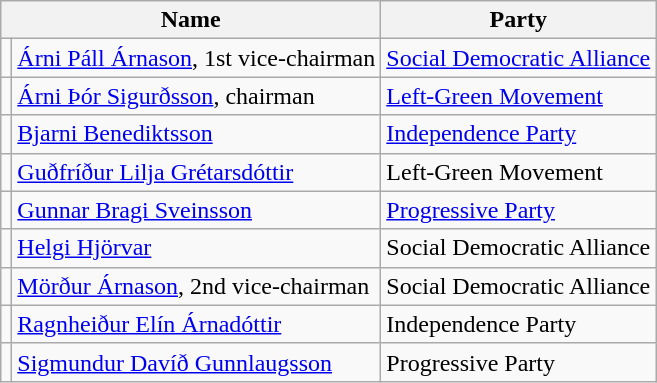<table class="sortable wikitable">
<tr>
<th colspan="2">Name</th>
<th>Party</th>
</tr>
<tr>
<td></td>
<td><a href='#'>Árni Páll Árnason</a>, 1st vice-chairman</td>
<td><a href='#'>Social Democratic Alliance</a></td>
</tr>
<tr>
<td></td>
<td><a href='#'>Árni Þór Sigurðsson</a>, chairman</td>
<td><a href='#'>Left-Green Movement</a></td>
</tr>
<tr>
<td></td>
<td><a href='#'>Bjarni Benediktsson</a></td>
<td><a href='#'>Independence Party</a></td>
</tr>
<tr>
<td></td>
<td><a href='#'>Guðfríður Lilja Grétarsdóttir</a></td>
<td>Left-Green Movement</td>
</tr>
<tr>
<td></td>
<td><a href='#'>Gunnar Bragi Sveinsson</a></td>
<td><a href='#'>Progressive Party</a></td>
</tr>
<tr>
<td></td>
<td><a href='#'>Helgi Hjörvar</a></td>
<td>Social Democratic Alliance</td>
</tr>
<tr>
<td></td>
<td><a href='#'>Mörður Árnason</a>, 2nd vice-chairman</td>
<td>Social Democratic Alliance</td>
</tr>
<tr>
<td></td>
<td><a href='#'>Ragnheiður Elín Árnadóttir</a></td>
<td>Independence Party</td>
</tr>
<tr>
<td></td>
<td><a href='#'>Sigmundur Davíð Gunnlaugsson</a></td>
<td>Progressive Party</td>
</tr>
</table>
